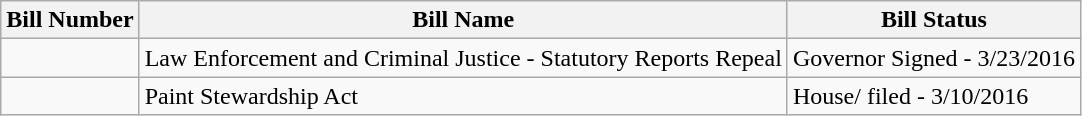<table class="wikitable">
<tr>
<th>Bill Number</th>
<th>Bill Name</th>
<th>Bill Status</th>
</tr>
<tr>
<td></td>
<td>Law Enforcement and Criminal Justice - Statutory Reports Repeal</td>
<td>Governor Signed - 3/23/2016</td>
</tr>
<tr>
<td></td>
<td>Paint Stewardship Act</td>
<td>House/ filed - 3/10/2016</td>
</tr>
</table>
